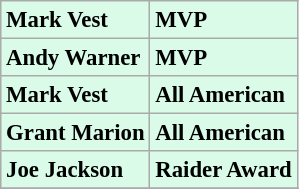<table class="wikitable" style="background:#d9fbe8; font-size:95%;">
<tr>
<td><strong>Mark Vest</strong></td>
<td><strong>MVP</strong></td>
</tr>
<tr>
<td><strong>Andy Warner</strong></td>
<td><strong>MVP</strong></td>
</tr>
<tr>
<td><strong>Mark Vest</strong></td>
<td><strong>All American</strong></td>
</tr>
<tr>
<td><strong>Grant Marion</strong></td>
<td><strong>All American</strong></td>
</tr>
<tr>
<td><strong>Joe Jackson</strong></td>
<td><strong>Raider Award</strong></td>
</tr>
<tr>
</tr>
</table>
